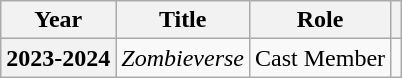<table class="wikitable plainrowheaders">
<tr>
<th scope="col">Year</th>
<th scope="col">Title</th>
<th scope="col">Role</th>
<th scope="col" class="unsortable"></th>
</tr>
<tr>
<th scope="row">2023-2024</th>
<td><em>Zombieverse</em></td>
<td>Cast Member</td>
<td style="text-align:center"></td>
</tr>
</table>
